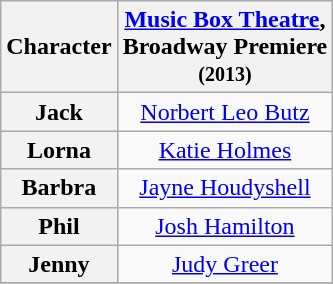<table class="wikitable">
<tr>
<th>Character</th>
<th><a href='#'>Music Box Theatre</a>, <br> Broadway Premiere <br> <small>(2013)</small></th>
</tr>
<tr>
<th>Jack</th>
<td align="center" ,><a href='#'>Norbert Leo Butz</a></td>
</tr>
<tr>
<th>Lorna</th>
<td align="center" ,><a href='#'>Katie Holmes</a></td>
</tr>
<tr>
<th>Barbra</th>
<td align="center" ,><a href='#'>Jayne Houdyshell</a></td>
</tr>
<tr>
<th>Phil</th>
<td align="center" ,><a href='#'>Josh Hamilton</a></td>
</tr>
<tr>
<th>Jenny</th>
<td align="center" ,><a href='#'>Judy Greer</a></td>
</tr>
<tr>
</tr>
</table>
